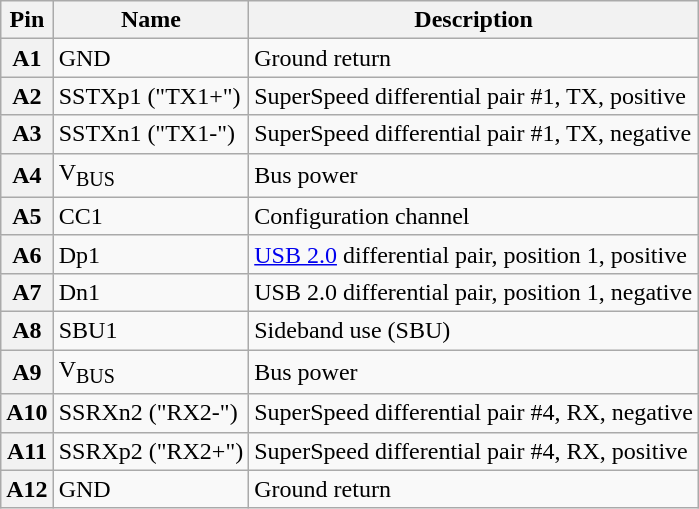<table class="wikitable" style="display: inline-table;">
<tr>
<th scope="col">Pin</th>
<th scope="col">Name</th>
<th scope="col">Description</th>
</tr>
<tr>
<th scope="row">A1</th>
<td>GND</td>
<td>Ground return</td>
</tr>
<tr>
<th scope="row">A2</th>
<td>SSTXp1 ("TX1+")</td>
<td>SuperSpeed differential pair #1, TX, positive</td>
</tr>
<tr>
<th scope="row">A3</th>
<td>SSTXn1 ("TX1-")</td>
<td>SuperSpeed differential pair #1, TX, negative</td>
</tr>
<tr>
<th scope="row">A4</th>
<td>V<sub>BUS</sub></td>
<td>Bus power</td>
</tr>
<tr>
<th scope="row">A5</th>
<td>CC1</td>
<td>Configuration channel</td>
</tr>
<tr>
<th scope="row">A6</th>
<td>Dp1</td>
<td><a href='#'>USB 2.0</a> differential pair, position 1, positive</td>
</tr>
<tr>
<th scope="row">A7</th>
<td>Dn1</td>
<td>USB 2.0 differential pair, position 1, negative</td>
</tr>
<tr>
<th scope="row">A8</th>
<td>SBU1</td>
<td>Sideband use (SBU)</td>
</tr>
<tr>
<th scope="row">A9</th>
<td>V<sub>BUS</sub></td>
<td>Bus power</td>
</tr>
<tr>
<th scope="row">A10</th>
<td>SSRXn2 ("RX2-")</td>
<td>SuperSpeed differential pair #4, RX, negative</td>
</tr>
<tr>
<th scope="row">A11</th>
<td>SSRXp2 ("RX2+")</td>
<td>SuperSpeed differential pair #4, RX, positive</td>
</tr>
<tr>
<th scope="row">A12</th>
<td>GND</td>
<td>Ground return</td>
</tr>
</table>
